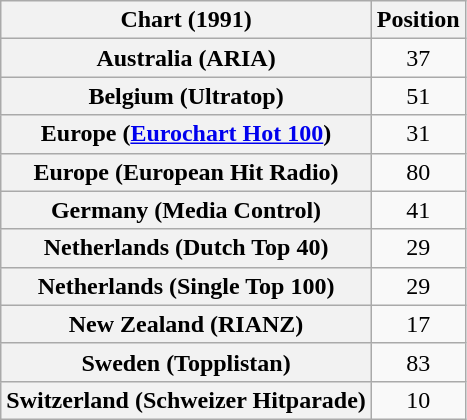<table class="wikitable sortable plainrowheaders">
<tr>
<th>Chart (1991)</th>
<th>Position</th>
</tr>
<tr>
<th scope="row">Australia (ARIA)</th>
<td align="center">37</td>
</tr>
<tr>
<th scope="row">Belgium (Ultratop)</th>
<td align="center">51</td>
</tr>
<tr>
<th scope="row">Europe (<a href='#'>Eurochart Hot 100</a>)</th>
<td align="center">31</td>
</tr>
<tr>
<th scope="row">Europe (European Hit Radio)</th>
<td align="center">80</td>
</tr>
<tr>
<th scope="row">Germany (Media Control)</th>
<td align="center">41</td>
</tr>
<tr>
<th scope="row">Netherlands (Dutch Top 40)</th>
<td align="center">29</td>
</tr>
<tr>
<th scope="row">Netherlands (Single Top 100)</th>
<td align="center">29</td>
</tr>
<tr>
<th scope="row">New Zealand (RIANZ)</th>
<td align="center">17</td>
</tr>
<tr>
<th scope="row">Sweden (Topplistan)</th>
<td align="center">83</td>
</tr>
<tr>
<th scope="row">Switzerland (Schweizer Hitparade)</th>
<td align="center">10</td>
</tr>
</table>
